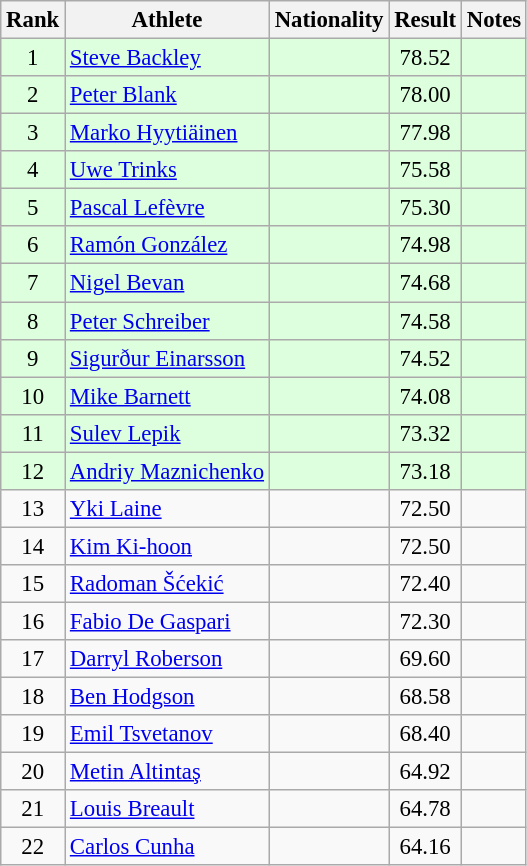<table class="wikitable sortable" style="text-align:center;font-size:95%">
<tr>
<th>Rank</th>
<th>Athlete</th>
<th>Nationality</th>
<th>Result</th>
<th>Notes</th>
</tr>
<tr bgcolor=ddffdd>
<td>1</td>
<td align="left"><a href='#'>Steve Backley</a></td>
<td align=left></td>
<td>78.52</td>
<td></td>
</tr>
<tr bgcolor=ddffdd>
<td>2</td>
<td align="left"><a href='#'>Peter Blank</a></td>
<td align=left></td>
<td>78.00</td>
<td></td>
</tr>
<tr bgcolor=ddffdd>
<td>3</td>
<td align="left"><a href='#'>Marko Hyytiäinen</a></td>
<td align=left></td>
<td>77.98</td>
<td></td>
</tr>
<tr bgcolor=ddffdd>
<td>4</td>
<td align="left"><a href='#'>Uwe Trinks</a></td>
<td align=left></td>
<td>75.58</td>
<td></td>
</tr>
<tr bgcolor=ddffdd>
<td>5</td>
<td align="left"><a href='#'>Pascal Lefèvre</a></td>
<td align=left></td>
<td>75.30</td>
<td></td>
</tr>
<tr bgcolor=ddffdd>
<td>6</td>
<td align="left"><a href='#'>Ramón González</a></td>
<td align=left></td>
<td>74.98</td>
<td></td>
</tr>
<tr bgcolor=ddffdd>
<td>7</td>
<td align="left"><a href='#'>Nigel Bevan</a></td>
<td align=left></td>
<td>74.68</td>
<td></td>
</tr>
<tr bgcolor=ddffdd>
<td>8</td>
<td align="left"><a href='#'>Peter Schreiber</a></td>
<td align=left></td>
<td>74.58</td>
<td></td>
</tr>
<tr bgcolor=ddffdd>
<td>9</td>
<td align="left"><a href='#'>Sigurður Einarsson</a></td>
<td align=left></td>
<td>74.52</td>
<td></td>
</tr>
<tr bgcolor=ddffdd>
<td>10</td>
<td align="left"><a href='#'>Mike Barnett</a></td>
<td align=left></td>
<td>74.08</td>
<td></td>
</tr>
<tr bgcolor=ddffdd>
<td>11</td>
<td align="left"><a href='#'>Sulev Lepik</a></td>
<td align=left></td>
<td>73.32</td>
<td></td>
</tr>
<tr bgcolor=ddffdd>
<td>12</td>
<td align="left"><a href='#'>Andriy Maznichenko</a></td>
<td align=left></td>
<td>73.18</td>
<td></td>
</tr>
<tr>
<td>13</td>
<td align="left"><a href='#'>Yki Laine</a></td>
<td align=left></td>
<td>72.50</td>
<td></td>
</tr>
<tr>
<td>14</td>
<td align="left"><a href='#'>Kim Ki-hoon</a></td>
<td align=left></td>
<td>72.50</td>
<td></td>
</tr>
<tr>
<td>15</td>
<td align="left"><a href='#'>Radoman Šćekić</a></td>
<td align=left></td>
<td>72.40</td>
<td></td>
</tr>
<tr>
<td>16</td>
<td align="left"><a href='#'>Fabio De Gaspari</a></td>
<td align=left></td>
<td>72.30</td>
<td></td>
</tr>
<tr>
<td>17</td>
<td align="left"><a href='#'>Darryl Roberson</a></td>
<td align=left></td>
<td>69.60</td>
<td></td>
</tr>
<tr>
<td>18</td>
<td align="left"><a href='#'>Ben Hodgson</a></td>
<td align=left></td>
<td>68.58</td>
<td></td>
</tr>
<tr>
<td>19</td>
<td align="left"><a href='#'>Emil Tsvetanov</a></td>
<td align=left></td>
<td>68.40</td>
<td></td>
</tr>
<tr>
<td>20</td>
<td align="left"><a href='#'>Metin Altintaş</a></td>
<td align=left></td>
<td>64.92</td>
<td></td>
</tr>
<tr>
<td>21</td>
<td align="left"><a href='#'>Louis Breault</a></td>
<td align=left></td>
<td>64.78</td>
<td></td>
</tr>
<tr>
<td>22</td>
<td align="left"><a href='#'>Carlos Cunha</a></td>
<td align=left></td>
<td>64.16</td>
<td></td>
</tr>
</table>
